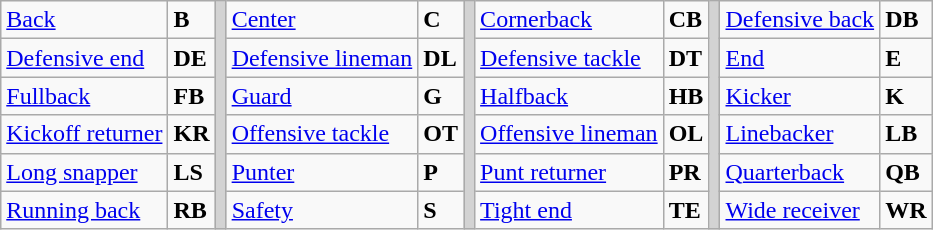<table class="wikitable">
<tr>
<td><a href='#'>Back</a></td>
<td><strong>B</strong></td>
<td rowSpan="6" style="background-color:lightgrey;"></td>
<td><a href='#'>Center</a></td>
<td><strong>C</strong></td>
<td rowSpan="6" style="background-color:lightgrey;"></td>
<td><a href='#'>Cornerback</a></td>
<td><strong>CB</strong></td>
<td rowSpan="6" style="background-color:lightgrey;"></td>
<td><a href='#'>Defensive back</a></td>
<td><strong>DB</strong></td>
</tr>
<tr>
<td><a href='#'>Defensive end</a></td>
<td><strong>DE</strong></td>
<td><a href='#'>Defensive lineman</a></td>
<td><strong>DL</strong></td>
<td><a href='#'>Defensive tackle</a></td>
<td><strong>DT</strong></td>
<td><a href='#'>End</a></td>
<td><strong>E</strong></td>
</tr>
<tr>
<td><a href='#'>Fullback</a></td>
<td><strong>FB</strong></td>
<td><a href='#'>Guard</a></td>
<td><strong>G</strong></td>
<td><a href='#'>Halfback</a></td>
<td><strong>HB</strong></td>
<td><a href='#'>Kicker</a></td>
<td><strong>K</strong></td>
</tr>
<tr>
<td><a href='#'>Kickoff returner</a></td>
<td><strong>KR</strong></td>
<td><a href='#'>Offensive tackle</a></td>
<td><strong>OT</strong></td>
<td><a href='#'>Offensive lineman</a></td>
<td><strong>OL</strong></td>
<td><a href='#'>Linebacker</a></td>
<td><strong>LB</strong></td>
</tr>
<tr>
<td><a href='#'>Long snapper</a></td>
<td><strong>LS</strong></td>
<td><a href='#'>Punter</a></td>
<td><strong>P</strong></td>
<td><a href='#'>Punt returner</a></td>
<td><strong>PR</strong></td>
<td><a href='#'>Quarterback</a></td>
<td><strong>QB</strong></td>
</tr>
<tr>
<td><a href='#'>Running back</a></td>
<td><strong>RB</strong></td>
<td><a href='#'>Safety</a></td>
<td><strong>S</strong></td>
<td><a href='#'>Tight end</a></td>
<td><strong>TE</strong></td>
<td><a href='#'>Wide receiver</a></td>
<td><strong>WR</strong></td>
</tr>
</table>
